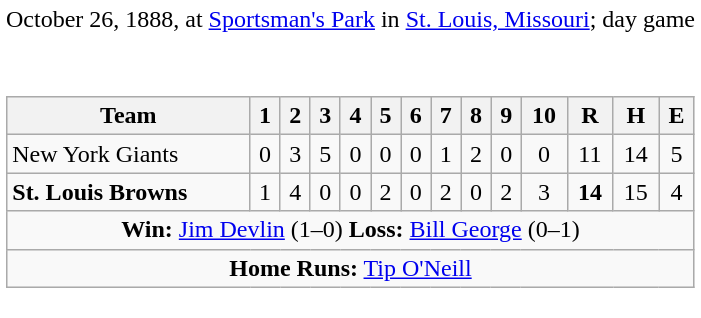<table cellpadding="4" cellspacing="0" style="margin: 1em 1em 1em 0; background: #FFF;">
<tr>
<td align=left>October 26, 1888, at <a href='#'>Sportsman's Park</a> in <a href='#'>St. Louis, Missouri</a>; day game</td>
</tr>
<tr>
<td colspan=2><br><table class="wikitable"  style="width:100%; background:#f2f2f2;">
<tr>
<th align=left>Team</th>
<th>1</th>
<th>2</th>
<th>3</th>
<th>4</th>
<th>5</th>
<th>6</th>
<th>7</th>
<th>8</th>
<th>9</th>
<th>10</th>
<th>R</th>
<th>H</th>
<th>E</th>
</tr>
<tr style="text-align:center; background:#f9f9f9;">
<td align=left>New York Giants</td>
<td>0</td>
<td>3</td>
<td>5</td>
<td>0</td>
<td>0</td>
<td>0</td>
<td>1</td>
<td>2</td>
<td>0</td>
<td>0</td>
<td>11</td>
<td>14</td>
<td>5</td>
</tr>
<tr style="text-align:center; background:#f9f9f9;">
<td align=left><strong>St. Louis Browns</strong></td>
<td>1</td>
<td>4</td>
<td>0</td>
<td>0</td>
<td>2</td>
<td>0</td>
<td>2</td>
<td>0</td>
<td>2</td>
<td>3</td>
<td><strong>14</strong></td>
<td>15</td>
<td>4</td>
</tr>
<tr style="text-align:center; background:#f9f9f9;">
<td colspan=14><strong>Win:</strong> <a href='#'>Jim Devlin</a> (1–0) <strong>Loss:</strong> <a href='#'>Bill George</a> (0–1)</td>
</tr>
<tr style="text-align:center; background:#f9f9f9;">
<td colspan=14><strong>Home Runs:</strong> <a href='#'>Tip O'Neill</a></td>
</tr>
</table>
</td>
</tr>
</table>
